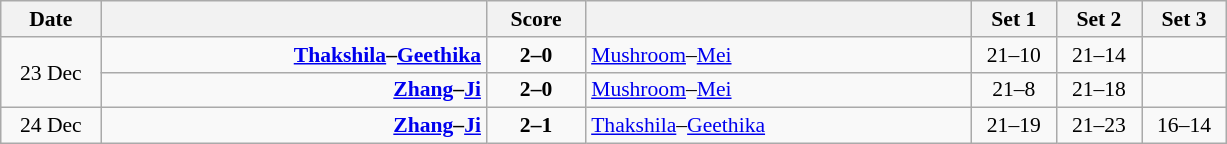<table class="wikitable" style="text-align: center; font-size:90% ">
<tr>
<th width="60">Date</th>
<th align="right" width="250"></th>
<th width="60">Score</th>
<th align="left" width="250"></th>
<th width="50">Set 1</th>
<th width="50">Set 2</th>
<th width="50">Set 3</th>
</tr>
<tr>
<td rowspan=2>23 Dec</td>
<td align=right><strong><a href='#'>Thakshila</a>–<a href='#'>Geethika</a> </strong></td>
<td align=center><strong>2–0</strong></td>
<td align=left> <a href='#'>Mushroom</a>–<a href='#'>Mei</a></td>
<td>21–10</td>
<td>21–14</td>
<td></td>
</tr>
<tr>
<td align=right><strong><a href='#'>Zhang</a>–<a href='#'>Ji</a> </strong></td>
<td align=center><strong>2–0</strong></td>
<td align=left> <a href='#'>Mushroom</a>–<a href='#'>Mei</a></td>
<td>21–8</td>
<td>21–18</td>
<td></td>
</tr>
<tr>
<td>24 Dec</td>
<td align=right><strong><a href='#'>Zhang</a>–<a href='#'>Ji</a> </strong></td>
<td align=center><strong>2–1</strong></td>
<td align=left> <a href='#'>Thakshila</a>–<a href='#'>Geethika</a></td>
<td>21–19</td>
<td>21–23</td>
<td>16–14</td>
</tr>
</table>
